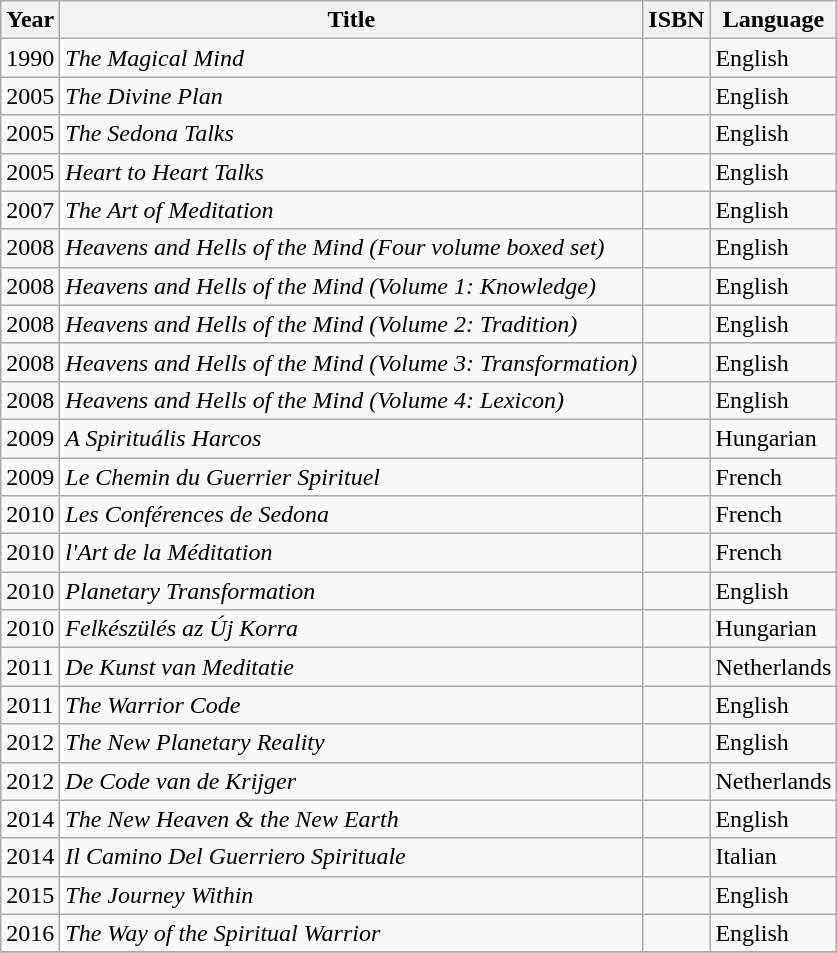<table class="wikitable sortable">
<tr>
<th>Year</th>
<th>Title</th>
<th>ISBN</th>
<th>Language</th>
</tr>
<tr>
<td>1990</td>
<td><em>The Magical Mind</em></td>
<td></td>
<td>English</td>
</tr>
<tr>
<td>2005</td>
<td><em>The Divine Plan</em></td>
<td></td>
<td>English</td>
</tr>
<tr>
<td>2005</td>
<td><em>The Sedona Talks</em></td>
<td></td>
<td>English</td>
</tr>
<tr>
<td>2005</td>
<td><em>Heart to Heart Talks</em></td>
<td></td>
<td>English</td>
</tr>
<tr>
<td>2007</td>
<td><em>The Art of Meditation</em></td>
<td></td>
<td>English</td>
</tr>
<tr>
<td>2008</td>
<td><em>Heavens and Hells of the Mind (Four volume boxed set)</em></td>
<td></td>
<td>English</td>
</tr>
<tr>
<td>2008</td>
<td><em>Heavens and Hells of the Mind (Volume 1: Knowledge)</em></td>
<td></td>
<td>English</td>
</tr>
<tr>
<td>2008</td>
<td><em>Heavens and Hells of the Mind (Volume 2: Tradition)</em></td>
<td></td>
<td>English</td>
</tr>
<tr>
<td>2008</td>
<td><em>Heavens and Hells of the Mind (Volume 3: Transformation)</em></td>
<td></td>
<td>English</td>
</tr>
<tr>
<td>2008</td>
<td><em>Heavens and Hells of the Mind (Volume 4: Lexicon)</em></td>
<td></td>
<td>English</td>
</tr>
<tr>
<td>2009</td>
<td><em>A Spirituális Harcos</em></td>
<td></td>
<td>Hungarian</td>
</tr>
<tr>
<td>2009</td>
<td><em>Le Chemin du Guerrier Spirituel</em></td>
<td></td>
<td>French</td>
</tr>
<tr>
<td>2010</td>
<td><em>Les Conférences de Sedona</em></td>
<td></td>
<td>French</td>
</tr>
<tr>
<td>2010</td>
<td><em>l'Art de la Méditation</em></td>
<td></td>
<td>French</td>
</tr>
<tr>
<td>2010</td>
<td><em>Planetary Transformation</em></td>
<td></td>
<td>English</td>
</tr>
<tr>
<td>2010</td>
<td><em>Felkészülés az Új Korra</em></td>
<td></td>
<td>Hungarian</td>
</tr>
<tr>
<td>2011</td>
<td><em>De Kunst van Meditatie</em></td>
<td></td>
<td>Netherlands</td>
</tr>
<tr>
<td>2011</td>
<td><em>The Warrior Code</em></td>
<td></td>
<td>English</td>
</tr>
<tr>
<td>2012</td>
<td><em>The New Planetary Reality</em></td>
<td></td>
<td>English</td>
</tr>
<tr>
<td>2012</td>
<td><em>De Code van de Krijger</em></td>
<td></td>
<td>Netherlands</td>
</tr>
<tr>
<td>2014</td>
<td><em>The New Heaven & the New Earth</em></td>
<td></td>
<td>English</td>
</tr>
<tr>
<td>2014</td>
<td><em>Il Camino Del Guerriero Spirituale</em></td>
<td></td>
<td>Italian</td>
</tr>
<tr>
<td>2015</td>
<td><em>The Journey Within</em></td>
<td></td>
<td>English</td>
</tr>
<tr>
<td>2016</td>
<td><em>The Way of the Spiritual Warrior</em></td>
<td></td>
<td>English</td>
</tr>
<tr>
</tr>
</table>
